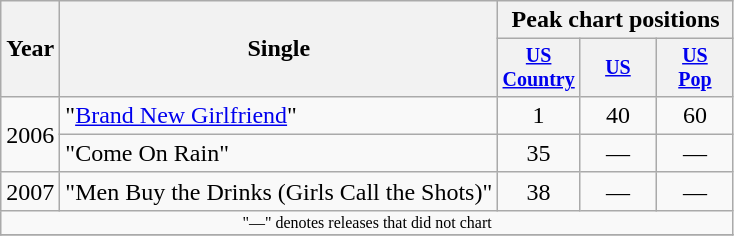<table class="wikitable" style="text-align:center;">
<tr>
<th rowspan="2">Year</th>
<th rowspan="2">Single</th>
<th colspan="3">Peak chart positions</th>
</tr>
<tr style="font-size:smaller;">
<th width="45"><a href='#'>US Country</a></th>
<th width="45"><a href='#'>US</a></th>
<th width="45"><a href='#'>US<br>Pop</a></th>
</tr>
<tr>
<td rowspan="2">2006</td>
<td align="left">"<a href='#'>Brand New Girlfriend</a>"</td>
<td>1</td>
<td>40</td>
<td>60</td>
</tr>
<tr>
<td align="left">"Come On Rain"</td>
<td>35</td>
<td>—</td>
<td>—</td>
</tr>
<tr>
<td>2007</td>
<td align="left">"Men Buy the Drinks (Girls Call the Shots)"</td>
<td>38</td>
<td>—</td>
<td>—</td>
</tr>
<tr>
<td colspan="5" style="font-size:8pt">"—" denotes releases that did not chart</td>
</tr>
<tr>
</tr>
</table>
